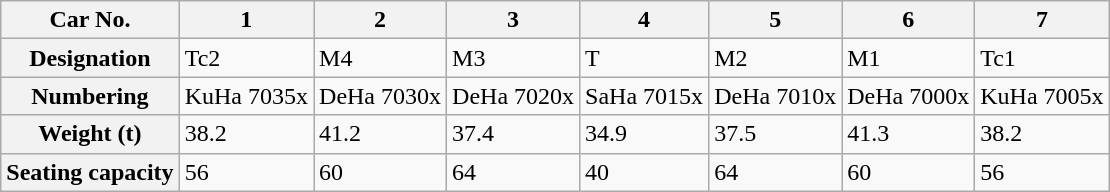<table class="wikitable">
<tr>
<th>Car No.</th>
<th>1</th>
<th>2</th>
<th>3</th>
<th>4</th>
<th>5</th>
<th>6</th>
<th>7</th>
</tr>
<tr>
<th>Designation</th>
<td>Tc2</td>
<td>M4</td>
<td>M3</td>
<td>T</td>
<td>M2</td>
<td>M1</td>
<td>Tc1</td>
</tr>
<tr>
<th>Numbering</th>
<td>KuHa 7035x</td>
<td>DeHa 7030x</td>
<td>DeHa 7020x</td>
<td>SaHa 7015x</td>
<td>DeHa 7010x</td>
<td>DeHa 7000x</td>
<td>KuHa 7005x</td>
</tr>
<tr>
<th>Weight (t)</th>
<td>38.2</td>
<td>41.2</td>
<td>37.4</td>
<td>34.9</td>
<td>37.5</td>
<td>41.3</td>
<td>38.2</td>
</tr>
<tr>
<th>Seating capacity</th>
<td>56</td>
<td>60</td>
<td>64</td>
<td>40</td>
<td>64</td>
<td>60</td>
<td>56</td>
</tr>
</table>
